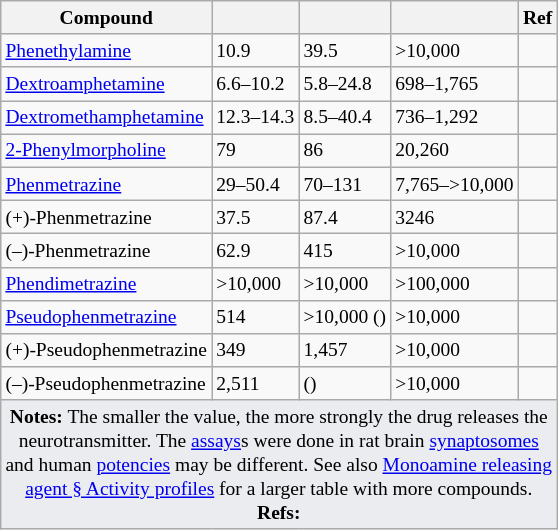<table class="wikitable" style="font-size:small;">
<tr>
<th>Compound</th>
<th data-sort-type="number"></th>
<th data-sort-type="number"></th>
<th data-sort-type="number"></th>
<th>Ref</th>
</tr>
<tr>
<td><a href='#'>Phenethylamine</a></td>
<td>10.9</td>
<td>39.5</td>
<td>>10,000</td>
<td></td>
</tr>
<tr>
<td><a href='#'>Dextroamphetamine</a></td>
<td>6.6–10.2</td>
<td>5.8–24.8</td>
<td>698–1,765</td>
<td></td>
</tr>
<tr>
<td><a href='#'>Dextromethamphetamine</a></td>
<td>12.3–14.3</td>
<td>8.5–40.4</td>
<td>736–1,292</td>
<td></td>
</tr>
<tr>
<td><a href='#'>2-Phenylmorpholine</a></td>
<td>79</td>
<td>86</td>
<td>20,260</td>
<td></td>
</tr>
<tr>
<td><a href='#'>Phenmetrazine</a></td>
<td>29–50.4</td>
<td>70–131</td>
<td>7,765–>10,000</td>
<td></td>
</tr>
<tr>
<td>(+)-Phenmetrazine</td>
<td>37.5</td>
<td>87.4</td>
<td>3246</td>
<td></td>
</tr>
<tr>
<td>(–)-Phenmetrazine</td>
<td>62.9</td>
<td>415</td>
<td>>10,000</td>
<td></td>
</tr>
<tr>
<td><a href='#'>Phendimetrazine</a></td>
<td>>10,000</td>
<td>>10,000</td>
<td>>100,000</td>
<td></td>
</tr>
<tr>
<td><a href='#'>Pseudophenmetrazine</a></td>
<td>514</td>
<td>>10,000 ()</td>
<td>>10,000</td>
<td></td>
</tr>
<tr>
<td>(+)-Pseudophenmetrazine</td>
<td>349</td>
<td>1,457</td>
<td>>10,000</td>
<td></td>
</tr>
<tr>
<td>(–)-Pseudophenmetrazine</td>
<td>2,511</td>
<td> ()</td>
<td>>10,000</td>
<td></td>
</tr>
<tr>
<td colspan="5" style="width: 1px; background-color:#eaecf0; text-align: center;"><strong>Notes:</strong> The smaller the value, the more strongly the drug releases the neurotransmitter. The <a href='#'>assays</a>s were done in rat brain <a href='#'>synaptosomes</a> and human <a href='#'>potencies</a> may be different. See also <a href='#'>Monoamine releasing agent § Activity profiles</a> for a larger table with more compounds. <strong>Refs:</strong> </td>
</tr>
</table>
